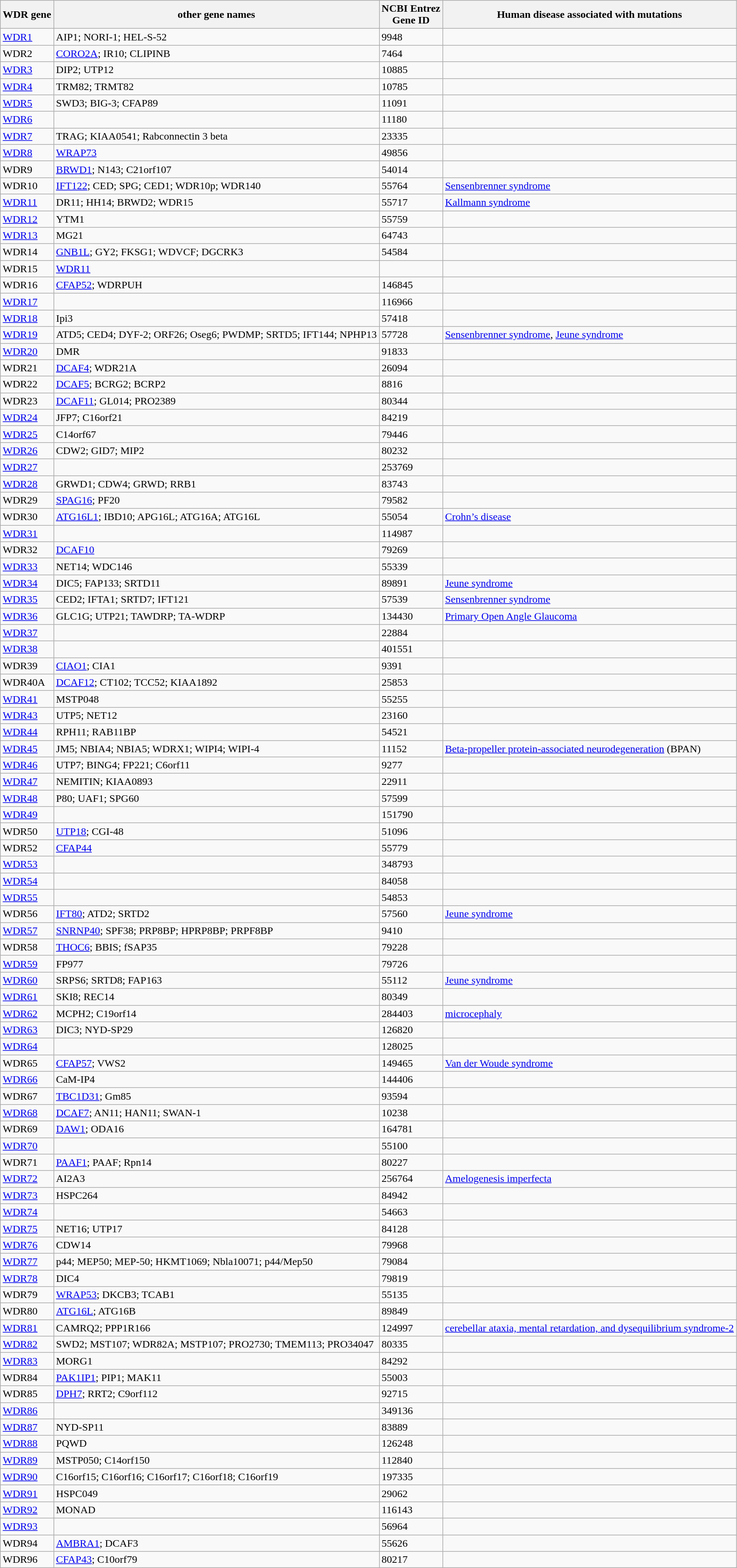<table class="wikitable">
<tr>
<th>WDR gene</th>
<th>other gene names</th>
<th>NCBI Entrez<br> Gene ID</th>
<th>Human disease associated with mutations</th>
</tr>
<tr>
<td><a href='#'>WDR1</a></td>
<td>AIP1; NORI-1; HEL-S-52</td>
<td>9948</td>
<td></td>
</tr>
<tr>
<td>WDR2</td>
<td><a href='#'>CORO2A</a>; IR10; CLIPINB</td>
<td>7464</td>
<td></td>
</tr>
<tr>
<td><a href='#'>WDR3</a></td>
<td>DIP2; UTP12</td>
<td>10885</td>
<td></td>
</tr>
<tr>
<td><a href='#'>WDR4</a></td>
<td>TRM82; TRMT82</td>
<td>10785</td>
<td></td>
</tr>
<tr>
<td><a href='#'>WDR5</a></td>
<td>SWD3; BIG-3; CFAP89</td>
<td>11091</td>
<td></td>
</tr>
<tr>
<td><a href='#'>WDR6</a></td>
<td></td>
<td>11180</td>
<td></td>
</tr>
<tr>
<td><a href='#'>WDR7</a></td>
<td>TRAG; KIAA0541; Rabconnectin 3 beta</td>
<td>23335</td>
<td></td>
</tr>
<tr>
<td><a href='#'>WDR8</a></td>
<td><a href='#'>WRAP73</a></td>
<td>49856</td>
<td></td>
</tr>
<tr>
<td>WDR9</td>
<td><a href='#'>BRWD1</a>; N143; C21orf107</td>
<td>54014</td>
<td></td>
</tr>
<tr>
<td>WDR10</td>
<td><a href='#'>IFT122</a>; CED; SPG; CED1; WDR10p; WDR140</td>
<td>55764</td>
<td><a href='#'>Sensenbrenner syndrome</a></td>
</tr>
<tr>
<td><a href='#'>WDR11</a></td>
<td>DR11; HH14; BRWD2; WDR15</td>
<td>55717</td>
<td><a href='#'>Kallmann syndrome</a></td>
</tr>
<tr>
<td><a href='#'>WDR12</a></td>
<td>YTM1</td>
<td>55759</td>
<td></td>
</tr>
<tr>
<td><a href='#'>WDR13</a></td>
<td>MG21</td>
<td>64743</td>
<td></td>
</tr>
<tr>
<td>WDR14</td>
<td><a href='#'>GNB1L</a>; GY2; FKSG1; WDVCF; DGCRK3</td>
<td>54584</td>
<td></td>
</tr>
<tr>
<td>WDR15</td>
<td><a href='#'>WDR11</a></td>
<td></td>
<td></td>
</tr>
<tr>
<td>WDR16</td>
<td><a href='#'>CFAP52</a>; WDRPUH</td>
<td>146845</td>
<td></td>
</tr>
<tr>
<td><a href='#'>WDR17</a></td>
<td></td>
<td>116966</td>
<td></td>
</tr>
<tr>
<td><a href='#'>WDR18</a></td>
<td>Ipi3</td>
<td>57418</td>
<td></td>
</tr>
<tr>
<td><a href='#'>WDR19</a></td>
<td>ATD5; CED4; DYF-2; ORF26; Oseg6; PWDMP; SRTD5; IFT144; NPHP13</td>
<td>57728</td>
<td><a href='#'>Sensenbrenner syndrome</a>, <a href='#'>Jeune syndrome</a></td>
</tr>
<tr>
<td><a href='#'>WDR20</a></td>
<td>DMR</td>
<td>91833</td>
<td></td>
</tr>
<tr>
<td>WDR21</td>
<td><a href='#'>DCAF4</a>; WDR21A</td>
<td>26094</td>
<td></td>
</tr>
<tr>
<td>WDR22</td>
<td><a href='#'>DCAF5</a>; BCRG2; BCRP2</td>
<td>8816</td>
<td></td>
</tr>
<tr>
<td>WDR23</td>
<td><a href='#'>DCAF11</a>; GL014; PRO2389</td>
<td>80344</td>
<td></td>
</tr>
<tr>
<td><a href='#'>WDR24</a></td>
<td>JFP7; C16orf21</td>
<td>84219</td>
<td></td>
</tr>
<tr>
<td><a href='#'>WDR25</a></td>
<td>C14orf67</td>
<td>79446</td>
<td></td>
</tr>
<tr>
<td><a href='#'>WDR26</a></td>
<td>CDW2; GID7; MIP2</td>
<td>80232</td>
<td></td>
</tr>
<tr>
<td><a href='#'>WDR27</a></td>
<td></td>
<td>253769</td>
<td></td>
</tr>
<tr>
<td><a href='#'>WDR28</a></td>
<td>GRWD1; CDW4; GRWD; RRB1</td>
<td>83743</td>
<td></td>
</tr>
<tr>
<td>WDR29</td>
<td><a href='#'>SPAG16</a>; PF20</td>
<td>79582</td>
<td></td>
</tr>
<tr>
<td>WDR30</td>
<td><a href='#'>ATG16L1</a>; IBD10; APG16L; ATG16A; ATG16L</td>
<td>55054</td>
<td><a href='#'>Crohn’s disease</a></td>
</tr>
<tr>
<td><a href='#'>WDR31</a></td>
<td></td>
<td>114987</td>
<td></td>
</tr>
<tr>
<td>WDR32</td>
<td><a href='#'>DCAF10</a></td>
<td>79269</td>
<td></td>
</tr>
<tr>
<td><a href='#'>WDR33</a></td>
<td>NET14; WDC146</td>
<td>55339</td>
<td></td>
</tr>
<tr>
<td><a href='#'>WDR34</a></td>
<td>DIC5; FAP133; SRTD11</td>
<td>89891</td>
<td><a href='#'>Jeune syndrome</a></td>
</tr>
<tr>
<td><a href='#'>WDR35</a></td>
<td>CED2; IFTA1; SRTD7; IFT121</td>
<td>57539</td>
<td><a href='#'>Sensenbrenner syndrome</a></td>
</tr>
<tr>
<td><a href='#'>WDR36</a></td>
<td>GLC1G; UTP21; TAWDRP; TA-WDRP</td>
<td>134430</td>
<td><a href='#'>Primary Open Angle Glaucoma</a></td>
</tr>
<tr>
<td><a href='#'>WDR37</a></td>
<td></td>
<td>22884</td>
<td></td>
</tr>
<tr>
<td><a href='#'>WDR38</a></td>
<td></td>
<td>401551</td>
<td></td>
</tr>
<tr>
<td>WDR39</td>
<td><a href='#'>CIAO1</a>; CIA1</td>
<td>9391</td>
<td></td>
</tr>
<tr>
<td>WDR40A</td>
<td><a href='#'>DCAF12</a>; CT102; TCC52; KIAA1892</td>
<td>25853</td>
<td></td>
</tr>
<tr>
<td><a href='#'>WDR41</a></td>
<td>MSTP048</td>
<td>55255</td>
<td></td>
</tr>
<tr>
<td><a href='#'>WDR43</a></td>
<td>UTP5; NET12</td>
<td>23160</td>
<td></td>
</tr>
<tr>
<td><a href='#'>WDR44</a></td>
<td>RPH11; RAB11BP</td>
<td>54521</td>
<td></td>
</tr>
<tr>
<td><a href='#'>WDR45</a></td>
<td>JM5; NBIA4; NBIA5; WDRX1; WIPI4; WIPI-4</td>
<td>11152</td>
<td><a href='#'>Beta-propeller protein-associated neurodegeneration</a> (BPAN)</td>
</tr>
<tr>
<td><a href='#'>WDR46</a></td>
<td>UTP7; BING4; FP221; C6orf11</td>
<td>9277</td>
<td></td>
</tr>
<tr>
<td><a href='#'>WDR47</a></td>
<td>NEMITIN; KIAA0893</td>
<td>22911</td>
<td></td>
</tr>
<tr>
<td><a href='#'>WDR48</a></td>
<td>P80; UAF1; SPG60</td>
<td>57599</td>
<td></td>
</tr>
<tr>
<td><a href='#'>WDR49</a></td>
<td></td>
<td>151790</td>
<td></td>
</tr>
<tr>
<td>WDR50</td>
<td><a href='#'>UTP18</a>; CGI-48</td>
<td>51096</td>
<td></td>
</tr>
<tr>
<td>WDR52</td>
<td><a href='#'>CFAP44</a></td>
<td>55779</td>
<td></td>
</tr>
<tr>
<td><a href='#'>WDR53</a></td>
<td></td>
<td>348793</td>
<td></td>
</tr>
<tr>
<td><a href='#'>WDR54</a></td>
<td></td>
<td>84058</td>
<td></td>
</tr>
<tr>
<td><a href='#'>WDR55</a></td>
<td></td>
<td>54853</td>
<td></td>
</tr>
<tr>
<td>WDR56</td>
<td><a href='#'>IFT80</a>; ATD2; SRTD2</td>
<td>57560</td>
<td><a href='#'>Jeune syndrome</a></td>
</tr>
<tr>
<td><a href='#'>WDR57</a></td>
<td><a href='#'>SNRNP40</a>; SPF38; PRP8BP; HPRP8BP; PRPF8BP</td>
<td>9410</td>
<td></td>
</tr>
<tr>
<td>WDR58</td>
<td><a href='#'>THOC6</a>; BBIS; fSAP35</td>
<td>79228</td>
<td></td>
</tr>
<tr>
<td><a href='#'>WDR59</a></td>
<td>FP977</td>
<td>79726</td>
<td></td>
</tr>
<tr>
<td><a href='#'>WDR60</a></td>
<td>SRPS6; SRTD8; FAP163</td>
<td>55112</td>
<td><a href='#'>Jeune syndrome</a></td>
</tr>
<tr>
<td><a href='#'>WDR61</a></td>
<td>SKI8; REC14</td>
<td>80349</td>
<td></td>
</tr>
<tr>
<td><a href='#'>WDR62</a></td>
<td>MCPH2; C19orf14</td>
<td>284403</td>
<td><a href='#'>microcephaly</a></td>
</tr>
<tr>
<td><a href='#'>WDR63</a></td>
<td>DIC3; NYD-SP29</td>
<td>126820</td>
<td></td>
</tr>
<tr>
<td><a href='#'>WDR64</a></td>
<td></td>
<td>128025</td>
<td></td>
</tr>
<tr>
<td>WDR65</td>
<td><a href='#'>CFAP57</a>; VWS2</td>
<td>149465</td>
<td><a href='#'>Van der Woude syndrome</a></td>
</tr>
<tr>
<td><a href='#'>WDR66</a></td>
<td>CaM-IP4</td>
<td>144406</td>
<td></td>
</tr>
<tr>
<td>WDR67</td>
<td><a href='#'>TBC1D31</a>; Gm85</td>
<td>93594</td>
<td></td>
</tr>
<tr>
<td><a href='#'>WDR68</a></td>
<td><a href='#'>DCAF7</a>; AN11; HAN11; SWAN-1</td>
<td>10238</td>
<td></td>
</tr>
<tr>
<td>WDR69</td>
<td><a href='#'>DAW1</a>; ODA16</td>
<td>164781</td>
<td></td>
</tr>
<tr>
<td><a href='#'>WDR70</a></td>
<td></td>
<td>55100</td>
<td></td>
</tr>
<tr>
<td>WDR71</td>
<td><a href='#'>PAAF1</a>; PAAF; Rpn14</td>
<td>80227</td>
<td></td>
</tr>
<tr>
<td><a href='#'>WDR72</a></td>
<td>AI2A3</td>
<td>256764</td>
<td><a href='#'>Amelogenesis imperfecta</a></td>
</tr>
<tr>
<td><a href='#'>WDR73</a></td>
<td>HSPC264</td>
<td>84942</td>
<td></td>
</tr>
<tr>
<td><a href='#'>WDR74</a></td>
<td></td>
<td>54663</td>
<td></td>
</tr>
<tr>
<td><a href='#'>WDR75</a></td>
<td>NET16; UTP17</td>
<td>84128</td>
<td></td>
</tr>
<tr>
<td><a href='#'>WDR76</a></td>
<td>CDW14</td>
<td>79968</td>
<td></td>
</tr>
<tr>
<td><a href='#'>WDR77</a></td>
<td>p44; MEP50; MEP-50; HKMT1069; Nbla10071; p44/Mep50</td>
<td>79084</td>
</tr>
<tr>
<td><a href='#'>WDR78</a></td>
<td>DIC4</td>
<td>79819</td>
<td></td>
</tr>
<tr>
<td>WDR79</td>
<td><a href='#'>WRAP53</a>; DKCB3; TCAB1</td>
<td>55135</td>
<td></td>
</tr>
<tr>
<td>WDR80</td>
<td><a href='#'>ATG16L</a>; ATG16B</td>
<td>89849</td>
<td></td>
</tr>
<tr>
<td><a href='#'>WDR81</a></td>
<td>CAMRQ2; PPP1R166</td>
<td>124997</td>
<td><a href='#'>cerebellar ataxia, mental retardation, and dysequilibrium syndrome-2</a></td>
</tr>
<tr>
<td><a href='#'>WDR82</a></td>
<td>SWD2; MST107; WDR82A; MSTP107; PRO2730; TMEM113; PRO34047</td>
<td>80335</td>
<td></td>
</tr>
<tr>
<td><a href='#'>WDR83</a></td>
<td>MORG1</td>
<td>84292</td>
<td></td>
</tr>
<tr>
<td>WDR84</td>
<td><a href='#'>PAK1IP1</a>; PIP1; MAK11</td>
<td>55003</td>
<td></td>
</tr>
<tr>
<td>WDR85</td>
<td><a href='#'>DPH7</a>; RRT2; C9orf112</td>
<td>92715</td>
<td></td>
</tr>
<tr>
<td><a href='#'>WDR86</a></td>
<td></td>
<td>349136</td>
<td></td>
</tr>
<tr>
<td><a href='#'>WDR87</a></td>
<td>NYD-SP11</td>
<td>83889</td>
<td></td>
</tr>
<tr>
<td><a href='#'>WDR88</a></td>
<td>PQWD</td>
<td>126248</td>
<td></td>
</tr>
<tr>
<td><a href='#'>WDR89</a></td>
<td>MSTP050; C14orf150</td>
<td>112840</td>
<td></td>
</tr>
<tr>
<td><a href='#'>WDR90</a></td>
<td>C16orf15; C16orf16; C16orf17; C16orf18; C16orf19</td>
<td>197335</td>
<td></td>
</tr>
<tr>
<td><a href='#'>WDR91</a></td>
<td>HSPC049</td>
<td>29062</td>
<td></td>
</tr>
<tr>
<td><a href='#'>WDR92</a></td>
<td>MONAD</td>
<td>116143</td>
<td></td>
</tr>
<tr>
<td><a href='#'>WDR93</a></td>
<td></td>
<td>56964</td>
<td></td>
</tr>
<tr>
<td>WDR94</td>
<td><a href='#'>AMBRA1</a>; DCAF3</td>
<td>55626</td>
<td></td>
</tr>
<tr>
<td>WDR96</td>
<td><a href='#'>CFAP43</a>; C10orf79</td>
<td>80217</td>
<td></td>
</tr>
</table>
